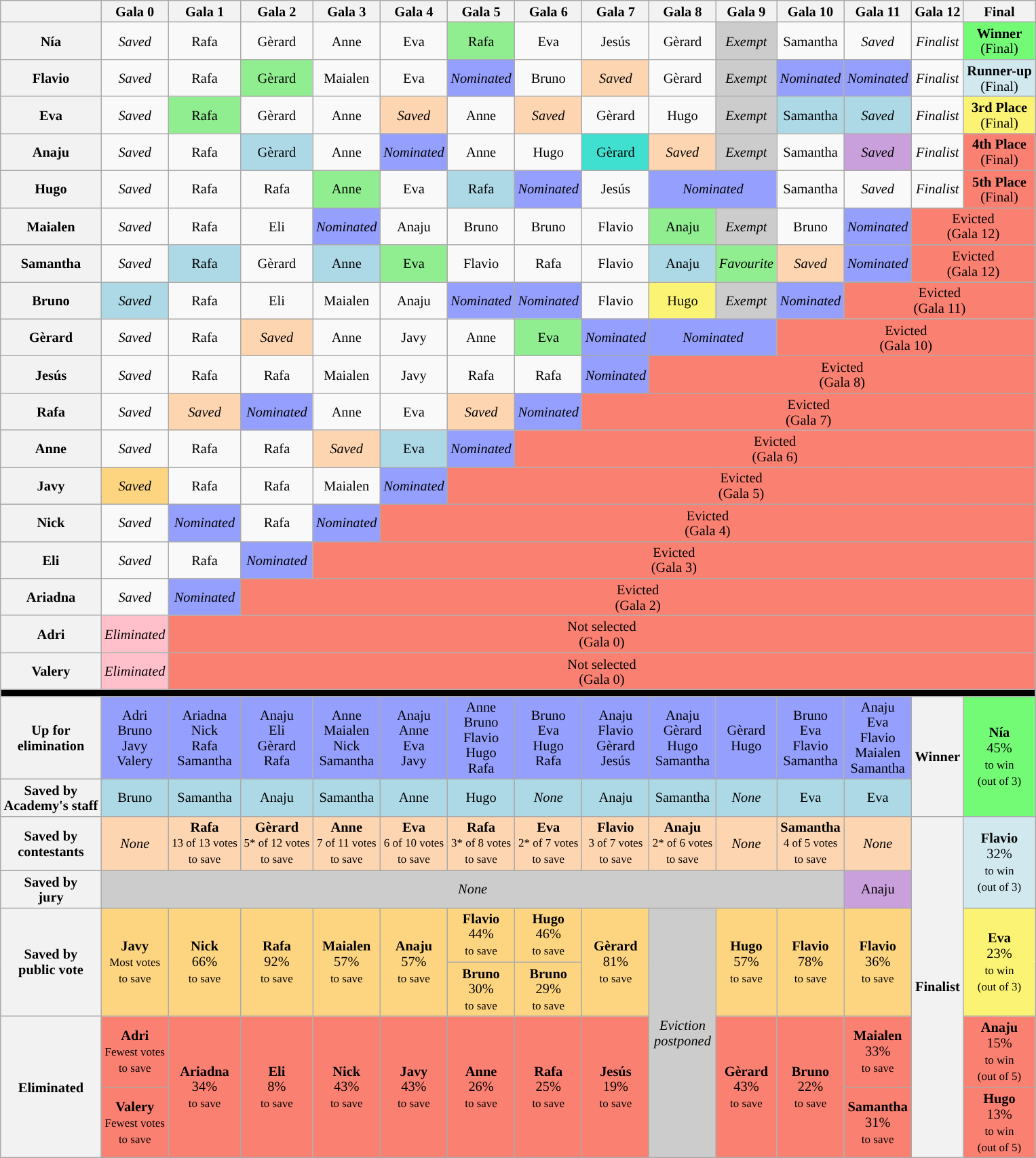<table class="wikitable" style="text-align:center; font-size:85%; line-height:15px;">
<tr>
<th scope="col"></th>
<th scope="col">Gala 0</th>
<th scope="col">Gala 1</th>
<th scope="col">Gala 2</th>
<th scope="col">Gala 3</th>
<th scope="col">Gala 4</th>
<th scope="col">Gala 5</th>
<th scope="col">Gala 6</th>
<th scope="col">Gala 7</th>
<th scope="col">Gala 8</th>
<th scope="col">Gala 9 </th>
<th scope="col">Gala 10</th>
<th scope="col">Gala 11</th>
<th scope="col">Gala 12</th>
<th scope="col">Final</th>
</tr>
<tr>
<th scope="row">Nía</th>
<td><em>Saved</em></td>
<td>Rafa</td>
<td>Gèrard</td>
<td>Anne</td>
<td>Eva</td>
<td bgcolor="lightgreen">Rafa</td>
<td>Eva</td>
<td>Jesús</td>
<td>Gèrard</td>
<td style="background:#CCCCCC;"><em>Exempt</em></td>
<td>Samantha</td>
<td><em>Saved</em></td>
<td><em>Finalist</em></td>
<td style="background: rgb(115, 251, 118);"><strong>Winner</strong><br>(Final)</td>
</tr>
<tr>
<th scope="row">Flavio</th>
<td><em>Saved</em></td>
<td>Rafa</td>
<td bgcolor="lightgreen">Gèrard</td>
<td>Maialen</td>
<td>Eva</td>
<td style="background-color: rgb(149, 159, 253);"><em>Nominated</em></td>
<td>Bruno</td>
<td style="background: rgb(253, 213, 177);"><em>Saved</em></td>
<td>Gèrard</td>
<td style="background:#CCCCCC;"><em>Exempt</em></td>
<td style="background-color: rgb(149, 159, 253);"><em>Nominated</em></td>
<td style="background-color: rgb(149, 159, 253);"><em>Nominated</em></td>
<td><em>Finalist</em></td>
<td style="background-color: rgb(209, 232, 239);"><strong>Runner-up</strong><br>(Final)</td>
</tr>
<tr>
<th scope="row">Eva</th>
<td><em>Saved</em></td>
<td bgcolor="lightgreen">Rafa</td>
<td>Gèrard</td>
<td>Anne</td>
<td style="background: rgb(253, 213, 177);"><em>Saved</em></td>
<td>Anne</td>
<td style="background: rgb(253, 213, 177);"><em>Saved</em></td>
<td>Gèrard</td>
<td>Hugo</td>
<td style="background:#CCCCCC;"><em>Exempt</em></td>
<td bgcolor="lightblue">Samantha</td>
<td bgcolor="lightblue"><em>Saved</em></td>
<td><em>Finalist</em></td>
<td style="background-color: rgb(251, 243, 115);"><strong>3rd Place</strong><br>(Final)</td>
</tr>
<tr>
<th scope="row">Anaju</th>
<td><em>Saved</em></td>
<td>Rafa</td>
<td style="background: lightblue;">Gèrard</td>
<td>Anne</td>
<td style="background-color: rgb(149, 159, 253);"><em>Nominated</em></td>
<td>Anne</td>
<td>Hugo</td>
<td style="background: #40E0D0;">Gèrard</td>
<td style="background: rgb(253, 213, 177);"><em>Saved</em></td>
<td style="background:#CCCCCC;"><em>Exempt</em></td>
<td>Samantha</td>
<td style="background-color: #C9A0DC;);"><em>Saved</em></td>
<td><em>Finalist</em></td>
<td style="background: salmon;"><strong>4th Place</strong><br>(Final)</td>
</tr>
<tr>
<th scope="row">Hugo</th>
<td><em>Saved</em></td>
<td>Rafa</td>
<td>Rafa</td>
<td bgcolor="lightgreen">Anne</td>
<td>Eva</td>
<td style="background: lightblue;">Rafa</td>
<td style="background-color: rgb(149, 159, 253);"><em>Nominated</em></td>
<td>Jesús</td>
<td colspan="2" style="background-color: rgb(149, 159, 253);"><em>Nominated</em></td>
<td>Samantha</td>
<td><em>Saved</em></td>
<td><em>Finalist</em></td>
<td style="background: salmon;"><strong>5th Place</strong><br>(Final)</td>
</tr>
<tr>
<th scope="row">Maialen</th>
<td><em>Saved</em></td>
<td>Rafa</td>
<td>Eli</td>
<td style="background-color: rgb(149, 159, 253);"><em>Nominated</em></td>
<td>Anaju</td>
<td>Bruno</td>
<td>Bruno</td>
<td>Flavio</td>
<td bgcolor="lightgreen">Anaju</td>
<td style="background:#CCCCCC;"><em>Exempt</em></td>
<td>Bruno</td>
<td style="background-color: rgb(149, 159, 253);"><em>Nominated</em></td>
<td colspan="3" style="background: salmon;">Evicted<br>(Gala 12)</td>
</tr>
<tr>
<th scope="row">Samantha</th>
<td><em>Saved</em></td>
<td bgcolor="lightblue">Rafa</td>
<td>Gèrard</td>
<td bgcolor="lightblue">Anne</td>
<td bgcolor="lightgreen">Eva</td>
<td>Flavio</td>
<td>Rafa</td>
<td>Flavio</td>
<td bgcolor="lightblue">Anaju</td>
<td bgcolor="lightgreen"><em>Favourite</em></td>
<td style="background: rgb(253, 213, 177);"><em>Saved</em></td>
<td style="background-color: rgb(149, 159, 253);"><em>Nominated</em></td>
<td colspan="3" style="background: salmon;">Evicted<br>(Gala 12)</td>
</tr>
<tr>
<th scope="row">Bruno</th>
<td style="background: lightblue;"><em>Saved</em></td>
<td>Rafa</td>
<td>Eli</td>
<td>Maialen</td>
<td>Anaju</td>
<td style="background-color: rgb(149, 159, 253);"><em>Nominated</em></td>
<td style="background-color: rgb(149, 159, 253);"><em>Nominated</em></td>
<td>Flavio</td>
<td style="background:#FBF373">Hugo</td>
<td style="background:#CCCCCC;"><em>Exempt</em></td>
<td style="background-color: rgb(149, 159, 253);"><em>Nominated</em></td>
<td colspan="4" style="background: salmon;">Evicted<br>(Gala 11)</td>
</tr>
<tr>
<th scope="row">Gèrard</th>
<td><em>Saved</em></td>
<td>Rafa</td>
<td style="background: rgb(253, 213, 177);"><em>Saved</em></td>
<td>Anne</td>
<td>Javy</td>
<td>Anne</td>
<td bgcolor="lightgreen">Eva</td>
<td style="background-color: rgb(149, 159, 253);"><em>Nominated</em></td>
<td colspan="2" style="background-color: rgb(149, 159, 253);"><em>Nominated</em></td>
<td colspan="5" style="background: salmon;">Evicted<br>(Gala 10)</td>
</tr>
<tr>
<th scope="row">Jesús</th>
<td><em>Saved</em></td>
<td>Rafa</td>
<td>Rafa</td>
<td>Maialen</td>
<td>Javy</td>
<td>Rafa</td>
<td>Rafa</td>
<td style="background-color: rgb(149, 159, 253);"><em>Nominated</em></td>
<td colspan="7" style="background: salmon;">Evicted<br>(Gala 8)</td>
</tr>
<tr>
<th scope="row">Rafa</th>
<td><em>Saved</em></td>
<td style="background: rgb(253, 213, 177);"><em>Saved</em></td>
<td style="background-color: rgb(149, 159, 253);"><em>Nominated</em></td>
<td>Anne</td>
<td>Eva</td>
<td style="background: rgb(253, 213, 177);"><em>Saved</em></td>
<td style="background-color: rgb(149, 159, 253);"><em>Nominated</em></td>
<td colspan="8" style="background: salmon;">Evicted<br>(Gala 7)</td>
</tr>
<tr>
<th scope="row">Anne</th>
<td><em>Saved</em></td>
<td>Rafa</td>
<td>Rafa</td>
<td style="background: rgb(253, 213, 177);"><em>Saved</em></td>
<td style="background: lightblue;">Eva</td>
<td style="background-color: rgb(149, 159, 253);"><em>Nominated</em></td>
<td colspan="9" style="background: salmon;">Evicted<br>(Gala 6)</td>
</tr>
<tr>
<th scope="row">Javy</th>
<td style="background: rgb(253, 213, 129);"><em>Saved</em></td>
<td>Rafa</td>
<td>Rafa</td>
<td>Maialen</td>
<td style="background-color: rgb(149, 159, 253);"><em>Nominated</em></td>
<td colspan="10" style="background: salmon;">Evicted<br>(Gala 5)</td>
</tr>
<tr>
<th scope="row">Nick</th>
<td><em>Saved</em></td>
<td style="background-color: rgb(149, 159, 253);"><em>Nominated</em></td>
<td>Rafa</td>
<td style="background-color: rgb(149, 159, 253);"><em>Nominated</em></td>
<td colspan="11" style="background: salmon;">Evicted<br>(Gala 4)</td>
</tr>
<tr>
<th scope="row">Eli</th>
<td><em>Saved</em></td>
<td>Rafa</td>
<td style="background-color: rgb(149, 159, 253);"><em>Nominated</em></td>
<td colspan="12" style="background: salmon;">Evicted<br>(Gala 3)</td>
</tr>
<tr>
<th scope="row">Ariadna</th>
<td><em>Saved</em></td>
<td style="background-color: rgb(149, 159, 253);"><em>Nominated</em></td>
<td colspan="13" style="background: salmon;">Evicted<br>(Gala 2)</td>
</tr>
<tr>
<th scope="row">Adri</th>
<td style="background: pink;"><em>Eliminated</em></td>
<td colspan="13" style="background: salmon;">Not selected<br>(Gala 0)</td>
</tr>
<tr>
<th scope="row">Valery</th>
<td style="background: pink;"><em>Eliminated</em></td>
<td colspan="13" style="background: salmon;">Not selected<br>(Gala 0)</td>
</tr>
<tr>
<th colspan="15" style="background-color: black;"></th>
</tr>
<tr>
<th scope="row">Up for<br>elimination</th>
<td style="background: rgb(149, 159, 253);">Adri<br>Bruno<br>Javy<br>Valery</td>
<td style="background: rgb(149, 159, 253);">Ariadna<br>Nick<br>Rafa<br>Samantha</td>
<td style="background: rgb(149, 159, 253);">Anaju<br>Eli<br>Gèrard<br>Rafa</td>
<td style="background: rgb(149, 159, 253);">Anne<br>Maialen<br>Nick<br>Samantha</td>
<td style="background: rgb(149, 159, 253);">Anaju<br>Anne<br>Eva<br>Javy</td>
<td style="background: rgb(149, 159, 253);">Anne<br>Bruno<br>Flavio<br>Hugo<br>Rafa</td>
<td style="background: rgb(149, 159, 253);">Bruno<br>Eva<br>Hugo<br>Rafa</td>
<td style="background: rgb(149, 159, 253);">Anaju<br>Flavio<br>Gèrard<br>Jesús</td>
<td style="background: rgb(149, 159, 253);">Anaju<br>Gèrard<br>Hugo<br>Samantha</td>
<td style="background: rgb(149, 159, 253);">Gèrard<br>Hugo</td>
<td style="background: rgb(149, 159, 253);">Bruno<br>Eva<br>Flavio<br>Samantha</td>
<td style="background: rgb(149, 159, 253);">Anaju<br>Eva<br>Flavio<br>Maialen<br>Samantha</td>
<th rowspan="2">Winner</th>
<td rowspan="2" style="background: rgb(115, 251, 118);"><strong>Nía</strong><br>45%<small><br>to win<br>(out of 3)</small></td>
</tr>
<tr>
<th scope="row">Saved by<br>Academy's staff</th>
<td style="background-color: lightblue;">Bruno</td>
<td style="background-color: lightblue;">Samantha</td>
<td style="background-color: lightblue;">Anaju</td>
<td style="background-color: lightblue;">Samantha</td>
<td style="background-color: lightblue;">Anne</td>
<td style="background-color: lightblue;">Hugo</td>
<td style="background-color: lightblue;"><em>None</em></td>
<td style="background-color: lightblue;">Anaju</td>
<td style="background-color: lightblue;">Samantha</td>
<td style="background-color: lightblue;"><em>None</em></td>
<td style="background-color: lightblue;">Eva</td>
<td style="background-color: lightblue;">Eva</td>
</tr>
<tr>
<th scope="row">Saved by<br>contestants</th>
<td style="background-color: rgb(253, 213, 177);"><em>None</em></td>
<td style="background-color: rgb(253, 213, 177);"><strong>Rafa</strong><br><small>13 of 13 votes<br>to save</small></td>
<td style="background-color: rgb(253, 213, 177);"><strong>Gèrard</strong><br><small>5* of 12 votes<br>to save</small></td>
<td style="background-color: rgb(253, 213, 177);"><strong>Anne</strong><br><small>7 of 11 votes<br>to save</small></td>
<td style="background-color: rgb(253, 213, 177);"><strong>Eva</strong><br><small>6 of 10 votes<br>to save</small></td>
<td style="background-color: rgb(253, 213, 177);"><strong>Rafa</strong><br><small>3* of 8 votes<br>to save</small></td>
<td style="background-color: rgb(253, 213, 177);"><strong>Eva</strong><br><small>2* of 7 votes<br>to save</small></td>
<td style="background-color: rgb(253, 213, 177);"><strong>Flavio</strong><br><small>3 of 7 votes<br>to save</small></td>
<td style="background-color: rgb(253, 213, 177);"><strong>Anaju</strong><br><small>2* of 6 votes<br>to save</small></td>
<td style="background-color: rgb(253, 213, 177);"><em>None</em></td>
<td style="background-color: rgb(253, 213, 177);"><strong>Samantha</strong><br><small>4 of 5 votes<br>to save</small></td>
<td style="background-color: rgb(253, 213, 177);"><em>None</em></td>
<th rowspan="6">Finalist</th>
<td rowspan="2" style="background-color: rgb(209, 232, 239);"><strong>Flavio</strong><br>32%<small><br>to win<br>(out of 3)</small></td>
</tr>
<tr>
<th scope="row">Saved by<br>jury</th>
<td colspan="11" style="background-color: #CCCCCC;"><em>None</em></td>
<td style="background-color: #C9A0DC;;">Anaju</td>
</tr>
<tr>
<th scope="row" rowspan="2">Saved by<br>public vote</th>
<td rowspan="2" style="background-color: rgb(253, 213, 129);"><strong>Javy</strong><br><small>Most votes<br>to save</small></td>
<td rowspan="2" style="background-color: rgb(253, 213, 129);"><strong>Nick</strong><br>66%<small><br>to save</small></td>
<td rowspan="2" style="background-color: rgb(253, 213, 129);"><strong>Rafa</strong><br>92%<small><br>to save</small></td>
<td rowspan="2" style="background-color: rgb(253, 213, 129);"><strong>Maialen</strong><br>57%<small><br>to save</small></td>
<td rowspan="2" style="background-color: rgb(253, 213, 129);"><strong>Anaju</strong><br>57%<small><br>to save</small></td>
<td style="background-color: rgb(253, 213, 129);"><strong>Flavio</strong><br>44%<small><br>to save</small></td>
<td style="background-color: rgb(253, 213, 129);"><strong>Hugo</strong><br>46%<small><br>to save</small></td>
<td rowspan="2" style="background-color: rgb(253, 213, 129);"><strong>Gèrard</strong><br>81%<small><br>to save</small></td>
<td style="background:#ccc" rowspan="4"><em>Eviction<br>postponed</em></td>
<td rowspan="2" style="background-color: rgb(253, 213, 129);"><strong>Hugo</strong><br>57%<small><br>to save</small></td>
<td rowspan="2" style="background-color: rgb(253, 213, 129);"><strong>Flavio</strong><br>78%<small><br>to save</small></td>
<td rowspan="2" style="background-color: rgb(253, 213, 129);"><strong>Flavio</strong><br>36%<small><br>to save</small></td>
<td rowspan="2" style="background-color: rgb(251, 243, 115);"><strong>Eva</strong><br>23%<small><br>to win<br>(out of 3)</small></td>
</tr>
<tr>
<td style="background-color: rgb(253, 213, 129);"><strong>Bruno</strong><br>30%<small><br>to save</small></td>
<td style="background-color: rgb(253, 213, 129);"><strong>Bruno</strong><br>29%<small><br>to save</small></td>
</tr>
<tr>
<th scope="row" rowspan=2>Eliminated</th>
<td style="background:salmon;"><strong>Adri</strong><br><small>Fewest votes<br>to save</small></td>
<td rowspan=2 style="background:salmon;"><strong>Ariadna</strong><br>34%<small><br>to save</small></td>
<td rowspan=2 style="background:salmon;"><strong>Eli</strong><br>8%<small><br>to save</small></td>
<td rowspan=2 style="background:salmon;"><strong>Nick</strong><br>43%<small><br>to save</small></td>
<td rowspan=2 style="background:salmon;"><strong>Javy</strong><br>43%<small><br>to save</small></td>
<td rowspan=2 style="background:salmon;"><strong>Anne</strong><br>26%<small><br>to save</small></td>
<td rowspan=2 style="background:salmon;"><strong>Rafa</strong><br>25%<small><br>to save</small></td>
<td rowspan=2 style="background:salmon;"><strong>Jesús</strong><br>19%<small><br>to save</small></td>
<td rowspan=2 style="background:salmon;"><strong>Gèrard</strong><br>43%<small><br>to save</small></td>
<td rowspan=2 style="background:salmon;"><strong>Bruno</strong><br>22%<small><br>to save</small></td>
<td style="background:salmon;"><strong>Maialen</strong><br>33%<small><br>to save</small></td>
<td style="background: salmon;"><strong>Anaju</strong><br>15%<small><br>to win<br>(out of 5)</small></td>
</tr>
<tr>
<td style="background:salmon;"><strong>Valery</strong><br><small>Fewest votes<br>to save</small></td>
<td style="background:salmon;"><strong>Samantha</strong><br>31%<small><br>to save</small></td>
<td style="background-color: salmon;"><strong>Hugo</strong><br>13%<small><br>to win<br>(out of 5)</small></td>
</tr>
</table>
